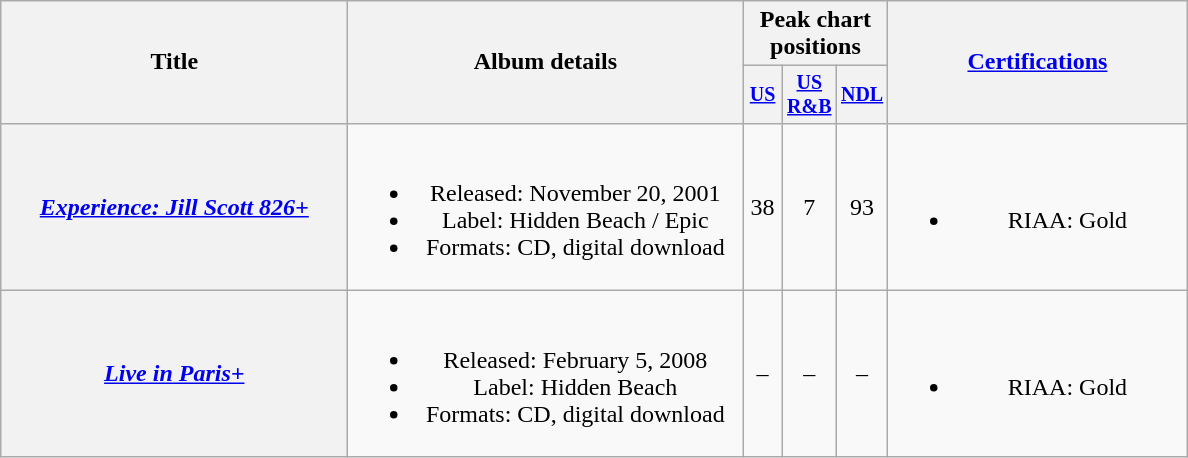<table class="wikitable plainrowheaders" style="text-align:center;">
<tr>
<th scope="col" rowspan="2" style="width:14em;">Title</th>
<th scope="col" rowspan="2" style="width:16em;">Album details</th>
<th scope="col" colspan="3">Peak chart positions</th>
<th scope="col" rowspan="2" style="width:12em;"><a href='#'>Certifications</a></th>
</tr>
<tr style="font-size:smaller;">
<th style="width:20px;"><a href='#'>US</a></th>
<th style="width:20px;"><a href='#'>US<br>R&B</a></th>
<th style="width:20px;"><a href='#'>NDL</a></th>
</tr>
<tr>
<th scope="row"><em><a href='#'>Experience: Jill Scott 826+</a></em></th>
<td><br><ul><li>Released: November 20, 2001</li><li>Label: Hidden Beach / Epic</li><li>Formats: CD, digital download</li></ul></td>
<td>38</td>
<td>7</td>
<td>93</td>
<td><br><ul><li>RIAA: Gold</li></ul></td>
</tr>
<tr>
<th scope="row"><em><a href='#'>Live in Paris+</a></em></th>
<td><br><ul><li>Released: February 5, 2008</li><li>Label: Hidden Beach</li><li>Formats: CD, digital download</li></ul></td>
<td>–</td>
<td>–</td>
<td>–</td>
<td><br><ul><li>RIAA: Gold</li></ul></td>
</tr>
</table>
